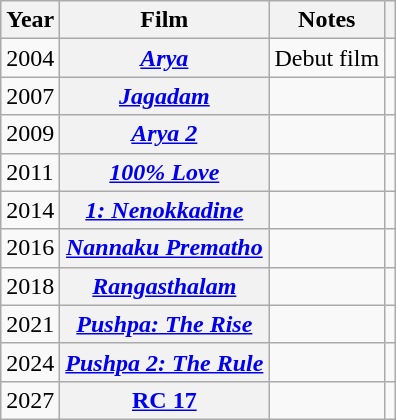<table class="wikitable sortable plainrowheaders">
<tr>
<th scope="col">Year</th>
<th scope="col">Film</th>
<th>Notes</th>
<th scope="col" class="e"></th>
</tr>
<tr>
<td>2004</td>
<th scope="row"><em><a href='#'>Arya</a></em></th>
<td>Debut film</td>
<td></td>
</tr>
<tr>
<td>2007</td>
<th scope="row"><em><a href='#'>Jagadam</a></em></th>
<td></td>
<td></td>
</tr>
<tr>
<td>2009</td>
<th scope="row"><em><a href='#'>Arya 2</a></em></th>
<td></td>
<td></td>
</tr>
<tr>
<td>2011</td>
<th scope="row"><em><a href='#'>100% Love</a></em></th>
<td></td>
<td></td>
</tr>
<tr>
<td>2014</td>
<th scope="row"><em><a href='#'>1: Nenokkadine</a></em></th>
<td></td>
<td></td>
</tr>
<tr>
<td>2016</td>
<th scope="row"><em><a href='#'>Nannaku Prematho</a></em></th>
<td></td>
<td></td>
</tr>
<tr>
<td>2018</td>
<th scope="row"><em><a href='#'>Rangasthalam</a></em></th>
<td></td>
<td></td>
</tr>
<tr>
<td>2021</td>
<th scope="row"><em><a href='#'>Pushpa: The Rise</a></em></th>
<td></td>
<td></td>
</tr>
<tr>
<td>2024</td>
<th scope="row"><em><a href='#'>Pushpa 2: The Rule</a></em></th>
<td></td>
<td></td>
</tr>
<tr>
<td>2027</td>
<th><a href='#'>RC 17</a></th>
<td></td>
<td></td>
</tr>
</table>
